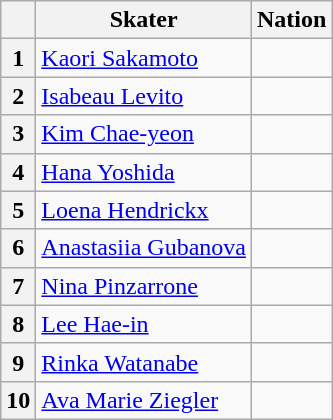<table class="wikitable unsortable" style="text-align:left">
<tr>
<th scope="col"></th>
<th scope="col">Skater</th>
<th scope="col">Nation</th>
</tr>
<tr>
<th scope="row">1</th>
<td><a href='#'>Kaori Sakamoto</a></td>
<td></td>
</tr>
<tr>
<th scope="row">2</th>
<td><a href='#'>Isabeau Levito</a></td>
<td></td>
</tr>
<tr>
<th scope="row">3</th>
<td><a href='#'>Kim Chae-yeon</a></td>
<td></td>
</tr>
<tr>
<th scope="row">4</th>
<td><a href='#'>Hana Yoshida</a></td>
<td></td>
</tr>
<tr>
<th scope="row">5</th>
<td><a href='#'>Loena Hendrickx</a></td>
<td></td>
</tr>
<tr>
<th scope="row">6</th>
<td><a href='#'>Anastasiia Gubanova</a></td>
<td></td>
</tr>
<tr>
<th scope="row">7</th>
<td><a href='#'>Nina Pinzarrone</a></td>
<td></td>
</tr>
<tr>
<th scope="row">8</th>
<td><a href='#'>Lee Hae-in</a></td>
<td></td>
</tr>
<tr>
<th scope="row">9</th>
<td><a href='#'>Rinka Watanabe</a></td>
<td></td>
</tr>
<tr>
<th scope="row">10</th>
<td><a href='#'>Ava Marie Ziegler</a></td>
<td></td>
</tr>
</table>
